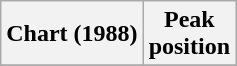<table class="wikitable plainrowheaders sortable" style="text-align:center;">
<tr>
<th>Chart (1988)</th>
<th>Peak<br>position</th>
</tr>
<tr>
</tr>
</table>
